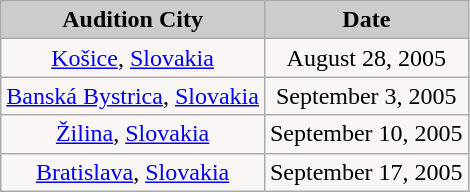<table class="wikitable">
<tr style="text-align:Center; background:#ccc;">
<td><strong>Audition City</strong></td>
<td><strong>Date</strong></td>
</tr>
<tr style="text-align:center; background:#faf6f6;">
<td><a href='#'>Košice</a>, <a href='#'>Slovakia</a></td>
<td>August 28, 2005</td>
</tr>
<tr style="text-align:center; background:#faf6f6;">
<td><a href='#'>Banská Bystrica</a>, <a href='#'>Slovakia</a></td>
<td>September 3, 2005</td>
</tr>
<tr style="text-align:center; background:#faf6f6;">
<td><a href='#'>Žilina</a>, <a href='#'>Slovakia</a></td>
<td>September 10, 2005</td>
</tr>
<tr style="text-align:center; background:#faf6f6;">
<td><a href='#'>Bratislava</a>, <a href='#'>Slovakia</a></td>
<td>September 17, 2005</td>
</tr>
</table>
